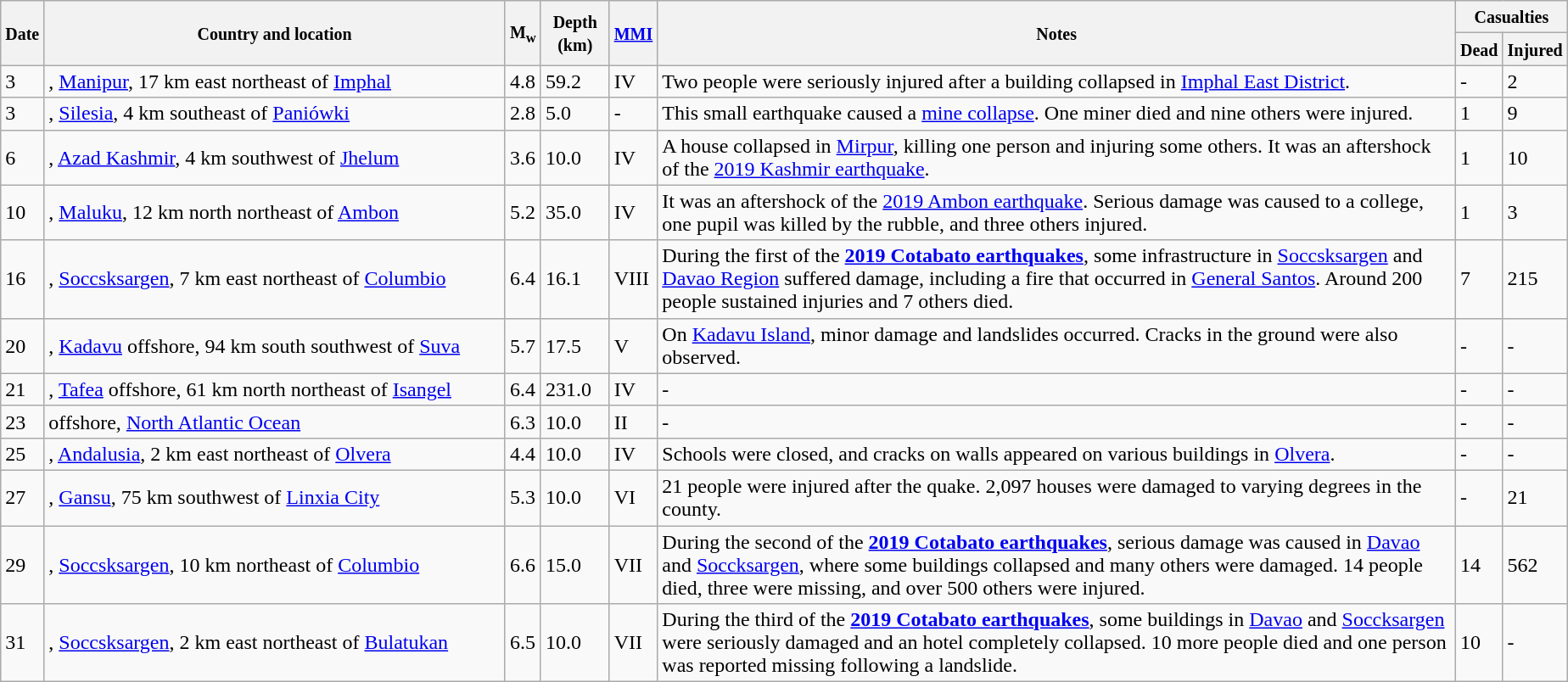<table class="wikitable sortable" style="border:1px black;  margin-left:1em;">
<tr>
<th rowspan="2"><small>Date</small></th>
<th rowspan="2" style="width: 355px"><small>Country and location</small></th>
<th rowspan="2"><small>M<sub>w</sub></small></th>
<th rowspan="2"><small>Depth (km)</small></th>
<th rowspan="2"><small><a href='#'>MMI</a></small></th>
<th rowspan="2" class="unsortable"><small>Notes</small></th>
<th colspan="2"><small>Casualties</small></th>
</tr>
<tr>
<th><small>Dead</small></th>
<th><small>Injured</small></th>
</tr>
<tr>
<td>3</td>
<td>, <a href='#'>Manipur</a>, 17 km east northeast of <a href='#'>Imphal</a></td>
<td>4.8</td>
<td>59.2</td>
<td>IV</td>
<td>Two people were seriously injured after a building collapsed in <a href='#'>Imphal East District</a>.</td>
<td>-</td>
<td>2</td>
</tr>
<tr>
<td>3</td>
<td>, <a href='#'>Silesia</a>, 4 km southeast of <a href='#'>Paniówki</a></td>
<td>2.8</td>
<td>5.0</td>
<td>-</td>
<td>This small earthquake caused a <a href='#'>mine collapse</a>. One miner died and nine others were injured.</td>
<td>1</td>
<td>9</td>
</tr>
<tr>
<td>6</td>
<td>, <a href='#'>Azad Kashmir</a>, 4 km southwest of <a href='#'>Jhelum</a></td>
<td>3.6</td>
<td>10.0</td>
<td>IV</td>
<td>A house collapsed in <a href='#'>Mirpur</a>, killing one person and injuring some others. It was an aftershock of the <a href='#'>2019 Kashmir earthquake</a>.</td>
<td>1</td>
<td>10</td>
</tr>
<tr>
<td>10</td>
<td>, <a href='#'>Maluku</a>, 12 km north northeast of <a href='#'>Ambon</a></td>
<td>5.2</td>
<td>35.0</td>
<td>IV</td>
<td>It was an aftershock of the <a href='#'>2019 Ambon earthquake</a>. Serious damage was caused to a college, one pupil was killed by the rubble, and three others injured.</td>
<td>1</td>
<td>3</td>
</tr>
<tr>
<td>16</td>
<td>, <a href='#'>Soccsksargen</a>, 7 km east northeast of <a href='#'>Columbio</a></td>
<td>6.4</td>
<td>16.1</td>
<td>VIII</td>
<td>During the first of the <strong><a href='#'>2019 Cotabato earthquakes</a></strong>, some infrastructure in <a href='#'>Soccsksargen</a> and <a href='#'>Davao Region</a> suffered damage, including a fire that occurred in <a href='#'>General Santos</a>. Around 200 people sustained injuries and 7 others died.</td>
<td>7</td>
<td>215</td>
</tr>
<tr>
<td>20</td>
<td>, <a href='#'>Kadavu</a> offshore, 94 km south southwest of <a href='#'>Suva</a></td>
<td>5.7</td>
<td>17.5</td>
<td>V</td>
<td>On <a href='#'>Kadavu Island</a>, minor damage and landslides occurred. Cracks in the ground were also observed.</td>
<td>-</td>
<td>-</td>
</tr>
<tr>
<td>21</td>
<td>, <a href='#'>Tafea</a> offshore, 61 km north northeast of <a href='#'>Isangel</a></td>
<td>6.4</td>
<td>231.0</td>
<td>IV</td>
<td>-</td>
<td>-</td>
<td>-</td>
</tr>
<tr>
<td>23</td>
<td> offshore, <a href='#'>North Atlantic Ocean</a></td>
<td>6.3</td>
<td>10.0</td>
<td>II</td>
<td>-</td>
<td>-</td>
<td>-</td>
</tr>
<tr>
<td>25</td>
<td>, <a href='#'>Andalusia</a>, 2 km east northeast of <a href='#'>Olvera</a></td>
<td>4.4</td>
<td>10.0</td>
<td>IV</td>
<td>Schools were closed, and cracks on walls appeared on various buildings in <a href='#'>Olvera</a>.</td>
<td>-</td>
<td>-</td>
</tr>
<tr>
<td>27</td>
<td>, <a href='#'>Gansu</a>, 75 km southwest of <a href='#'>Linxia City</a></td>
<td>5.3</td>
<td>10.0</td>
<td>VI</td>
<td>21 people were injured after the quake. 2,097 houses were damaged to varying degrees in the county.</td>
<td>-</td>
<td>21</td>
</tr>
<tr>
<td>29</td>
<td>, <a href='#'>Soccsksargen</a>, 10 km northeast of <a href='#'>Columbio</a></td>
<td>6.6</td>
<td>15.0</td>
<td>VII</td>
<td>During the second of the <strong><a href='#'>2019 Cotabato earthquakes</a></strong>, serious damage was caused in <a href='#'>Davao</a> and <a href='#'>Soccksargen</a>, where some buildings collapsed and many others were damaged. 14 people died, three were missing, and over 500 others were injured.</td>
<td>14</td>
<td>562</td>
</tr>
<tr>
<td>31</td>
<td>, <a href='#'>Soccsksargen</a>, 2 km east northeast of <a href='#'>Bulatukan</a></td>
<td>6.5</td>
<td>10.0</td>
<td>VII</td>
<td>During the third of the <strong><a href='#'>2019 Cotabato earthquakes</a></strong>, some buildings in <a href='#'>Davao</a> and <a href='#'>Soccksargen</a> were seriously damaged and an hotel completely collapsed. 10 more people died and one person was reported missing following a landslide.</td>
<td>10</td>
<td>-</td>
</tr>
</table>
